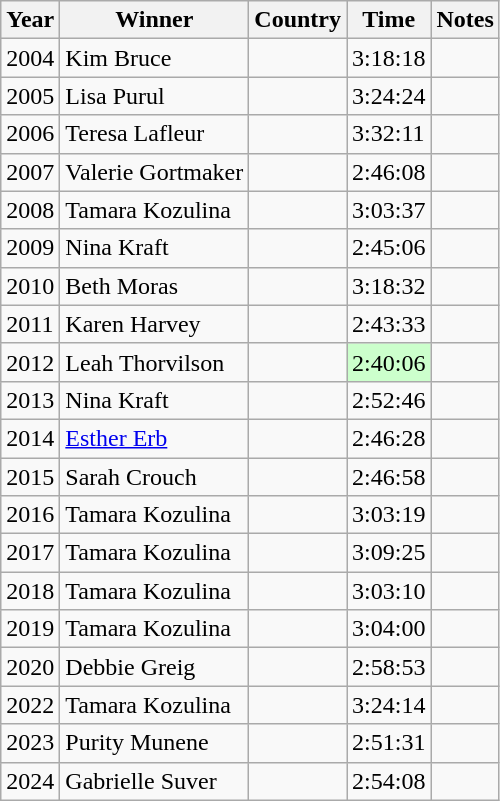<table class="wikitable sortable">
<tr>
<th>Year</th>
<th>Winner</th>
<th>Country</th>
<th>Time</th>
<th>Notes</th>
</tr>
<tr>
<td>2004</td>
<td>Kim Bruce</td>
<td></td>
<td>3:18:18</td>
<td></td>
</tr>
<tr>
<td>2005</td>
<td>Lisa Purul</td>
<td></td>
<td>3:24:24</td>
<td></td>
</tr>
<tr>
<td>2006</td>
<td>Teresa Lafleur</td>
<td></td>
<td>3:32:11</td>
<td></td>
</tr>
<tr>
<td>2007</td>
<td>Valerie Gortmaker</td>
<td></td>
<td>2:46:08</td>
<td></td>
</tr>
<tr>
<td>2008</td>
<td>Tamara Kozulina</td>
<td></td>
<td>3:03:37</td>
<td></td>
</tr>
<tr>
<td>2009</td>
<td>Nina Kraft</td>
<td></td>
<td>2:45:06</td>
<td></td>
</tr>
<tr>
<td>2010</td>
<td>Beth Moras</td>
<td></td>
<td>3:18:32</td>
<td></td>
</tr>
<tr>
<td>2011</td>
<td>Karen Harvey</td>
<td></td>
<td>2:43:33</td>
<td></td>
</tr>
<tr>
<td>2012</td>
<td>Leah Thorvilson</td>
<td></td>
<td style="background:#CCFFCC">2:40:06</td>
<td></td>
</tr>
<tr>
<td>2013</td>
<td>Nina Kraft</td>
<td></td>
<td>2:52:46</td>
<td></td>
</tr>
<tr>
<td>2014</td>
<td><a href='#'>Esther Erb</a></td>
<td></td>
<td>2:46:28</td>
<td></td>
</tr>
<tr>
<td>2015</td>
<td>Sarah Crouch</td>
<td></td>
<td>2:46:58</td>
<td></td>
</tr>
<tr>
<td>2016</td>
<td>Tamara Kozulina</td>
<td></td>
<td>3:03:19</td>
<td></td>
</tr>
<tr>
<td>2017</td>
<td>Tamara Kozulina</td>
<td></td>
<td>3:09:25</td>
<td></td>
</tr>
<tr>
<td>2018</td>
<td>Tamara Kozulina</td>
<td></td>
<td>3:03:10</td>
<td></td>
</tr>
<tr>
<td>2019</td>
<td>Tamara Kozulina</td>
<td></td>
<td>3:04:00</td>
<td></td>
</tr>
<tr>
<td>2020</td>
<td>Debbie Greig</td>
<td></td>
<td>2:58:53</td>
<td></td>
</tr>
<tr>
<td>2022</td>
<td>Tamara Kozulina</td>
<td></td>
<td>3:24:14</td>
<td></td>
</tr>
<tr>
<td>2023</td>
<td>Purity Munene</td>
<td></td>
<td>2:51:31</td>
<td></td>
</tr>
<tr>
<td>2024</td>
<td>Gabrielle Suver</td>
<td></td>
<td>2:54:08</td>
<td></td>
</tr>
</table>
